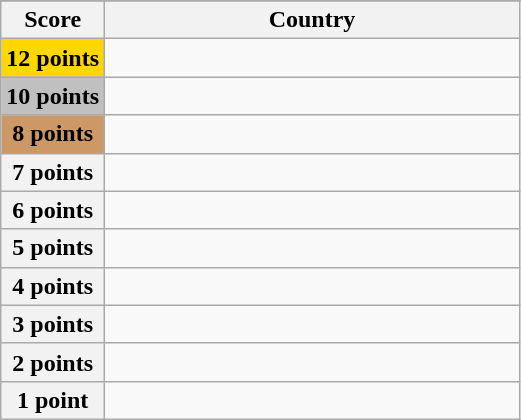<table class="wikitable">
<tr>
</tr>
<tr>
<th scope="col" width="20%">Score</th>
<th scope="col">Country</th>
</tr>
<tr>
<th scope="row" style="background:gold">12 points</th>
<td></td>
</tr>
<tr>
<th scope="row" style="background:silver">10 points</th>
<td></td>
</tr>
<tr>
<th scope="row" style="background:#CC9966">8 points</th>
<td></td>
</tr>
<tr>
<th scope="row">7 points</th>
<td></td>
</tr>
<tr>
<th scope="row">6 points</th>
<td></td>
</tr>
<tr>
<th scope="row">5 points</th>
<td></td>
</tr>
<tr>
<th scope="row">4 points</th>
<td></td>
</tr>
<tr>
<th scope="row">3 points</th>
<td></td>
</tr>
<tr>
<th scope="row">2 points</th>
<td></td>
</tr>
<tr>
<th scope="row">1 point</th>
<td></td>
</tr>
</table>
